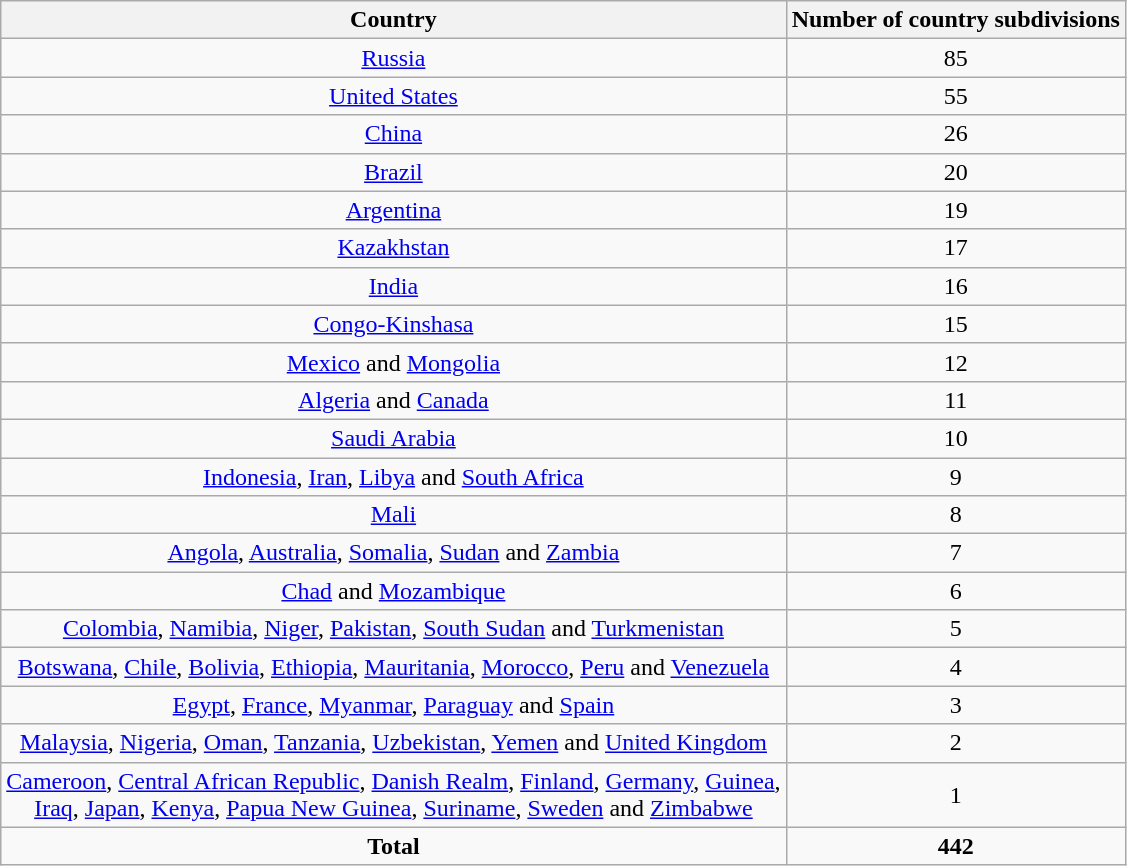<table class="wikitable" style="text-align:center">
<tr>
<th>Country</th>
<th>Number of country subdivisions</th>
</tr>
<tr>
<td><a href='#'>Russia</a></td>
<td>85</td>
</tr>
<tr>
<td><a href='#'>United States</a></td>
<td>55</td>
</tr>
<tr>
<td><a href='#'>China</a></td>
<td>26</td>
</tr>
<tr>
<td><a href='#'>Brazil</a></td>
<td>20</td>
</tr>
<tr>
<td><a href='#'>Argentina</a></td>
<td>19</td>
</tr>
<tr>
<td><a href='#'>Kazakhstan</a></td>
<td>17</td>
</tr>
<tr>
<td><a href='#'>India</a></td>
<td>16</td>
</tr>
<tr>
<td><a href='#'>Congo-Kinshasa</a></td>
<td>15</td>
</tr>
<tr>
<td><a href='#'>Mexico</a> and <a href='#'>Mongolia</a></td>
<td>12</td>
</tr>
<tr>
<td><a href='#'>Algeria</a> and <a href='#'>Canada</a></td>
<td>11</td>
</tr>
<tr>
<td><a href='#'>Saudi Arabia</a></td>
<td>10</td>
</tr>
<tr>
<td><a href='#'>Indonesia</a>, <a href='#'>Iran</a>, <a href='#'>Libya</a> and <a href='#'>South Africa</a></td>
<td>9</td>
</tr>
<tr>
<td><a href='#'>Mali</a></td>
<td>8</td>
</tr>
<tr>
<td><a href='#'>Angola</a>, <a href='#'>Australia</a>, <a href='#'>Somalia</a>, <a href='#'>Sudan</a> and <a href='#'>Zambia</a></td>
<td>7</td>
</tr>
<tr>
<td><a href='#'>Chad</a> and <a href='#'>Mozambique</a></td>
<td>6</td>
</tr>
<tr>
<td><a href='#'>Colombia</a>, <a href='#'>Namibia</a>, <a href='#'>Niger</a>, <a href='#'>Pakistan</a>, <a href='#'>South Sudan</a> and <a href='#'>Turkmenistan</a></td>
<td>5</td>
</tr>
<tr>
<td><a href='#'>Botswana</a>, <a href='#'>Chile</a>, <a href='#'>Bolivia</a>, <a href='#'>Ethiopia</a>, <a href='#'>Mauritania</a>, <a href='#'>Morocco</a>, <a href='#'>Peru</a> and <a href='#'>Venezuela</a></td>
<td>4</td>
</tr>
<tr>
<td><a href='#'>Egypt</a>, <a href='#'>France</a>, <a href='#'>Myanmar</a>, <a href='#'>Paraguay</a> and <a href='#'>Spain</a></td>
<td>3</td>
</tr>
<tr>
<td><a href='#'>Malaysia</a>, <a href='#'>Nigeria</a>, <a href='#'>Oman</a>, <a href='#'>Tanzania</a>, <a href='#'>Uzbekistan</a>, <a href='#'>Yemen</a> and <a href='#'>United Kingdom</a></td>
<td>2</td>
</tr>
<tr>
<td><a href='#'>Cameroon</a>, <a href='#'>Central African Republic</a>, <a href='#'>Danish Realm</a>, <a href='#'>Finland</a>, <a href='#'>Germany</a>, <a href='#'>Guinea</a>, <br><a href='#'>Iraq</a>, <a href='#'>Japan</a>, <a href='#'>Kenya</a>, <a href='#'>Papua New Guinea</a>, <a href='#'>Suriname</a>, <a href='#'>Sweden</a> and <a href='#'>Zimbabwe</a></td>
<td>1</td>
</tr>
<tr>
<td><strong>Total</strong></td>
<td><strong>442</strong></td>
</tr>
</table>
